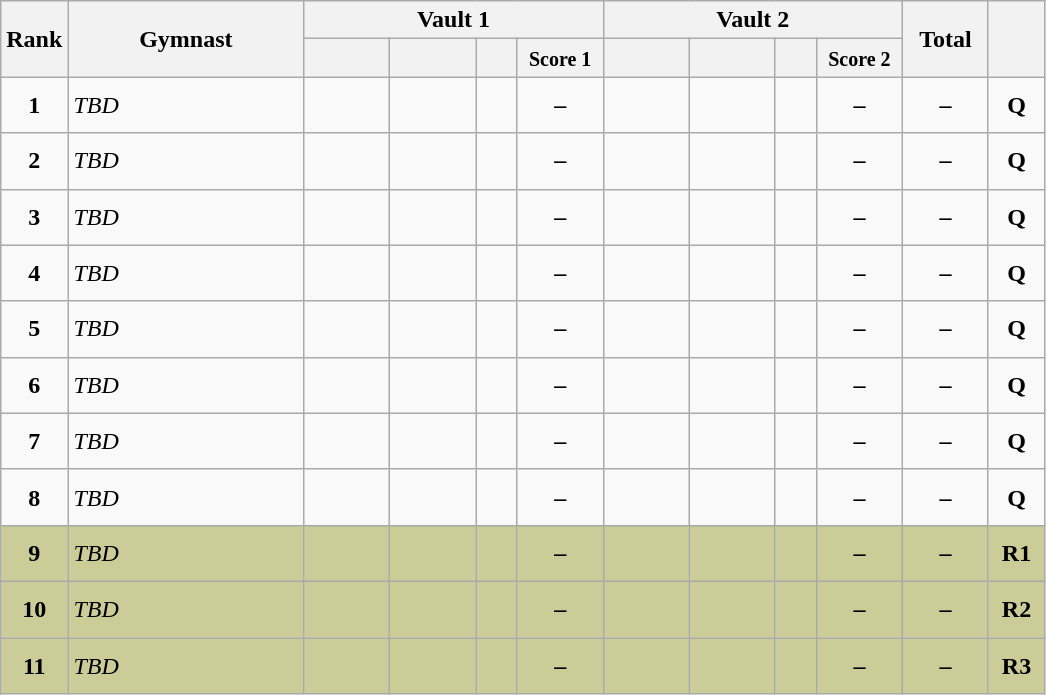<table class="wikitable sortable" style="text-align:center;">
<tr>
<th rowspan="2" style="width:15px;">Rank</th>
<th rowspan="2" style="width:150px;">Gymnast</th>
<th colspan="4">Vault 1</th>
<th colspan="4">Vault 2</th>
<th rowspan="2" style="width:50px;">Total</th>
<th rowspan="2" style="width:30px;"><small></small></th>
</tr>
<tr>
<th style="width:50px;"><small></small></th>
<th style="width:50px;"><small></small></th>
<th style="width:20px;"><small></small></th>
<th style="width:50px;"><small>Score 1</small></th>
<th style="width:50px;"><small></small></th>
<th style="width:50px;"><small></small></th>
<th style="width:20px;"><small></small></th>
<th style="width:50px;"><small>Score 2</small></th>
</tr>
<tr>
<td scope="row" style="text-align:center"><strong>1</strong></td>
<td style="height:30px; text-align:left;"><em>TBD</em></td>
<td></td>
<td></td>
<td></td>
<td><strong>–</strong></td>
<td></td>
<td></td>
<td></td>
<td><strong>–</strong></td>
<td><strong>–</strong></td>
<td><strong>Q</strong></td>
</tr>
<tr>
<td scope="row" style="text-align:center"><strong>2</strong></td>
<td style="height:30px; text-align:left;"><em>TBD</em></td>
<td></td>
<td></td>
<td></td>
<td><strong>–</strong></td>
<td></td>
<td></td>
<td></td>
<td><strong>–</strong></td>
<td><strong>–</strong></td>
<td><strong>Q</strong></td>
</tr>
<tr>
<td scope="row" style="text-align:center"><strong>3</strong></td>
<td style="height:30px; text-align:left;"><em>TBD</em></td>
<td></td>
<td></td>
<td></td>
<td><strong>–</strong></td>
<td></td>
<td></td>
<td></td>
<td><strong>–</strong></td>
<td><strong>–</strong></td>
<td><strong>Q</strong></td>
</tr>
<tr>
<td scope="row" style="text-align:center"><strong>4</strong></td>
<td style="height:30px; text-align:left;"><em>TBD</em></td>
<td></td>
<td></td>
<td></td>
<td><strong>–</strong></td>
<td></td>
<td></td>
<td></td>
<td><strong>–</strong></td>
<td><strong>–</strong></td>
<td><strong>Q</strong></td>
</tr>
<tr>
<td scope="row" style="text-align:center"><strong>5</strong></td>
<td style="height:30px; text-align:left;"><em>TBD</em></td>
<td></td>
<td></td>
<td></td>
<td><strong>–</strong></td>
<td></td>
<td></td>
<td></td>
<td><strong>–</strong></td>
<td><strong>–</strong></td>
<td><strong>Q</strong></td>
</tr>
<tr>
<td scope="row" style="text-align:center"><strong>6</strong></td>
<td style="height:30px; text-align:left;"><em>TBD</em></td>
<td></td>
<td></td>
<td></td>
<td><strong>–</strong></td>
<td></td>
<td></td>
<td></td>
<td><strong>–</strong></td>
<td><strong>–</strong></td>
<td><strong>Q</strong></td>
</tr>
<tr>
<td scope="row" style="text-align:center"><strong>7</strong></td>
<td style="height:30px; text-align:left;"><em>TBD</em></td>
<td></td>
<td></td>
<td></td>
<td><strong>–</strong></td>
<td></td>
<td></td>
<td></td>
<td><strong>–</strong></td>
<td><strong>–</strong></td>
<td><strong>Q</strong></td>
</tr>
<tr>
<td scope="row" style="text-align:center"><strong>8</strong></td>
<td style="height:30px; text-align:left;"><em>TBD</em></td>
<td></td>
<td></td>
<td></td>
<td><strong>–</strong></td>
<td></td>
<td></td>
<td></td>
<td><strong>–</strong></td>
<td><strong>–</strong></td>
<td><strong>Q</strong></td>
</tr>
<tr style="background:#cccc99;">
<td scope="row" style="text-align:center"><strong>9</strong></td>
<td style="height:30px; text-align:left;"><em>TBD</em></td>
<td></td>
<td></td>
<td></td>
<td><strong>–</strong></td>
<td></td>
<td></td>
<td></td>
<td><strong>–</strong></td>
<td><strong>–</strong></td>
<td><strong>R1</strong></td>
</tr>
<tr style="background:#cccc99;">
<td scope="row" style="text-align:center"><strong>10</strong></td>
<td style="height:30px; text-align:left;"><em>TBD</em></td>
<td></td>
<td></td>
<td></td>
<td><strong>–</strong></td>
<td></td>
<td></td>
<td></td>
<td><strong>–</strong></td>
<td><strong>–</strong></td>
<td><strong>R2</strong></td>
</tr>
<tr style="background:#cccc99;">
<td scope="row" style="text-align:center"><strong>11</strong></td>
<td style="height:30px; text-align:left;"><em>TBD</em></td>
<td></td>
<td></td>
<td></td>
<td><strong>–</strong></td>
<td></td>
<td></td>
<td></td>
<td><strong>–</strong></td>
<td><strong>–</strong></td>
<td><strong>R3</strong></td>
</tr>
</table>
